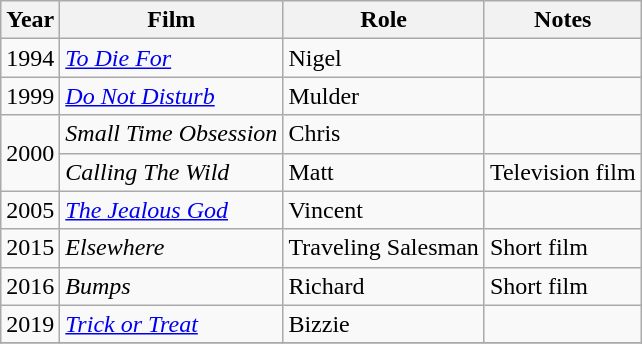<table class="wikitable">
<tr>
<th>Year</th>
<th>Film</th>
<th>Role</th>
<th>Notes</th>
</tr>
<tr>
<td>1994</td>
<td><em><a href='#'>To Die For</a></em></td>
<td>Nigel</td>
<td></td>
</tr>
<tr>
<td>1999</td>
<td><em><a href='#'>Do Not Disturb</a></em></td>
<td>Mulder</td>
<td></td>
</tr>
<tr>
<td rowspan="2">2000</td>
<td><em>Small Time Obsession</em></td>
<td>Chris</td>
<td></td>
</tr>
<tr>
<td><em>Calling The Wild</em></td>
<td>Matt</td>
<td>Television film</td>
</tr>
<tr>
<td>2005</td>
<td><em><a href='#'>The Jealous God</a></em></td>
<td>Vincent</td>
<td></td>
</tr>
<tr>
<td>2015</td>
<td><em>Elsewhere</em></td>
<td>Traveling Salesman</td>
<td>Short film</td>
</tr>
<tr>
<td>2016</td>
<td><em>Bumps</em></td>
<td>Richard</td>
<td>Short film</td>
</tr>
<tr>
<td>2019</td>
<td><em><a href='#'>Trick or Treat</a></em></td>
<td>Bizzie</td>
<td></td>
</tr>
<tr>
</tr>
</table>
